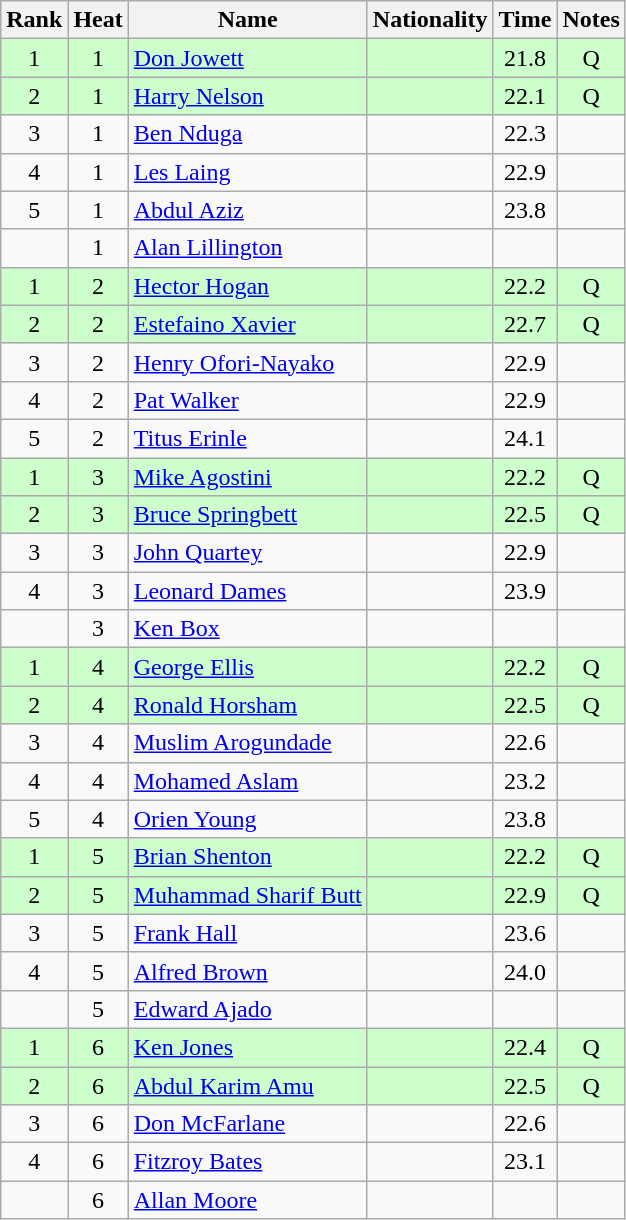<table class="wikitable sortable" style="text-align:center">
<tr>
<th>Rank</th>
<th>Heat</th>
<th>Name</th>
<th>Nationality</th>
<th>Time</th>
<th>Notes</th>
</tr>
<tr bgcolor=ccffcc>
<td>1</td>
<td>1</td>
<td align=left><a href='#'>Don Jowett</a></td>
<td align=left></td>
<td>21.8</td>
<td>Q</td>
</tr>
<tr bgcolor=ccffcc>
<td>2</td>
<td>1</td>
<td align=left><a href='#'>Harry Nelson</a></td>
<td align=left></td>
<td>22.1</td>
<td>Q</td>
</tr>
<tr>
<td>3</td>
<td>1</td>
<td align=left><a href='#'>Ben Nduga</a></td>
<td align=left></td>
<td>22.3</td>
<td></td>
</tr>
<tr>
<td>4</td>
<td>1</td>
<td align=left><a href='#'>Les Laing</a></td>
<td align=left></td>
<td>22.9</td>
<td></td>
</tr>
<tr>
<td>5</td>
<td>1</td>
<td align=left><a href='#'>Abdul Aziz</a></td>
<td align=left></td>
<td>23.8</td>
<td></td>
</tr>
<tr>
<td></td>
<td>1</td>
<td align=left><a href='#'>Alan Lillington</a></td>
<td align=left></td>
<td></td>
<td></td>
</tr>
<tr bgcolor=ccffcc>
<td>1</td>
<td>2</td>
<td align=left><a href='#'>Hector Hogan</a></td>
<td align=left></td>
<td>22.2</td>
<td>Q</td>
</tr>
<tr bgcolor=ccffcc>
<td>2</td>
<td>2</td>
<td align=left><a href='#'>Estefaino Xavier</a></td>
<td align=left></td>
<td>22.7</td>
<td>Q</td>
</tr>
<tr>
<td>3</td>
<td>2</td>
<td align=left><a href='#'>Henry Ofori-Nayako</a></td>
<td align=left></td>
<td>22.9</td>
<td></td>
</tr>
<tr>
<td>4</td>
<td>2</td>
<td align=left><a href='#'>Pat Walker</a></td>
<td align=left></td>
<td>22.9</td>
<td></td>
</tr>
<tr>
<td>5</td>
<td>2</td>
<td align=left><a href='#'>Titus Erinle</a></td>
<td align=left></td>
<td>24.1</td>
<td></td>
</tr>
<tr bgcolor=ccffcc>
<td>1</td>
<td>3</td>
<td align=left><a href='#'>Mike Agostini</a></td>
<td align=left></td>
<td>22.2</td>
<td>Q</td>
</tr>
<tr bgcolor=ccffcc>
<td>2</td>
<td>3</td>
<td align=left><a href='#'>Bruce Springbett</a></td>
<td align=left></td>
<td>22.5</td>
<td>Q</td>
</tr>
<tr>
<td>3</td>
<td>3</td>
<td align=left><a href='#'>John Quartey</a></td>
<td align=left></td>
<td>22.9</td>
<td></td>
</tr>
<tr>
<td>4</td>
<td>3</td>
<td align=left><a href='#'>Leonard Dames</a></td>
<td align=left></td>
<td>23.9</td>
<td></td>
</tr>
<tr>
<td></td>
<td>3</td>
<td align=left><a href='#'>Ken Box</a></td>
<td align=left></td>
<td></td>
<td></td>
</tr>
<tr bgcolor=ccffcc>
<td>1</td>
<td>4</td>
<td align=left><a href='#'>George Ellis</a></td>
<td align=left></td>
<td>22.2</td>
<td>Q</td>
</tr>
<tr bgcolor=ccffcc>
<td>2</td>
<td>4</td>
<td align=left><a href='#'>Ronald Horsham</a></td>
<td align=left></td>
<td>22.5</td>
<td>Q</td>
</tr>
<tr>
<td>3</td>
<td>4</td>
<td align=left><a href='#'>Muslim Arogundade</a></td>
<td align=left></td>
<td>22.6</td>
<td></td>
</tr>
<tr>
<td>4</td>
<td>4</td>
<td align=left><a href='#'>Mohamed Aslam</a></td>
<td align=left></td>
<td>23.2</td>
<td></td>
</tr>
<tr>
<td>5</td>
<td>4</td>
<td align=left><a href='#'>Orien Young</a></td>
<td align=left></td>
<td>23.8</td>
<td></td>
</tr>
<tr bgcolor=ccffcc>
<td>1</td>
<td>5</td>
<td align=left><a href='#'>Brian Shenton</a></td>
<td align=left></td>
<td>22.2</td>
<td>Q</td>
</tr>
<tr bgcolor=ccffcc>
<td>2</td>
<td>5</td>
<td align=left><a href='#'>Muhammad Sharif Butt</a></td>
<td align=left></td>
<td>22.9</td>
<td>Q</td>
</tr>
<tr>
<td>3</td>
<td>5</td>
<td align=left><a href='#'>Frank Hall</a></td>
<td align=left></td>
<td>23.6</td>
<td></td>
</tr>
<tr>
<td>4</td>
<td>5</td>
<td align=left><a href='#'>Alfred Brown</a></td>
<td align=left></td>
<td>24.0</td>
<td></td>
</tr>
<tr>
<td></td>
<td>5</td>
<td align=left><a href='#'>Edward Ajado</a></td>
<td align=left></td>
<td></td>
<td></td>
</tr>
<tr bgcolor=ccffcc>
<td>1</td>
<td>6</td>
<td align=left><a href='#'>Ken Jones</a></td>
<td align=left></td>
<td>22.4</td>
<td>Q</td>
</tr>
<tr bgcolor=ccffcc>
<td>2</td>
<td>6</td>
<td align=left><a href='#'>Abdul Karim Amu</a></td>
<td align=left></td>
<td>22.5</td>
<td>Q</td>
</tr>
<tr>
<td>3</td>
<td>6</td>
<td align=left><a href='#'>Don McFarlane</a></td>
<td align=left></td>
<td>22.6</td>
<td></td>
</tr>
<tr>
<td>4</td>
<td>6</td>
<td align=left><a href='#'>Fitzroy Bates</a></td>
<td align=left></td>
<td>23.1</td>
<td></td>
</tr>
<tr>
<td></td>
<td>6</td>
<td align=left><a href='#'>Allan Moore</a></td>
<td align=left></td>
<td></td>
<td></td>
</tr>
</table>
